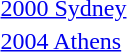<table>
<tr>
<td><a href='#'>2000 Sydney</a><br></td>
<td></td>
<td></td>
<td></td>
</tr>
<tr>
<td><a href='#'>2004 Athens</a><br></td>
<td></td>
<td></td>
<td></td>
</tr>
</table>
